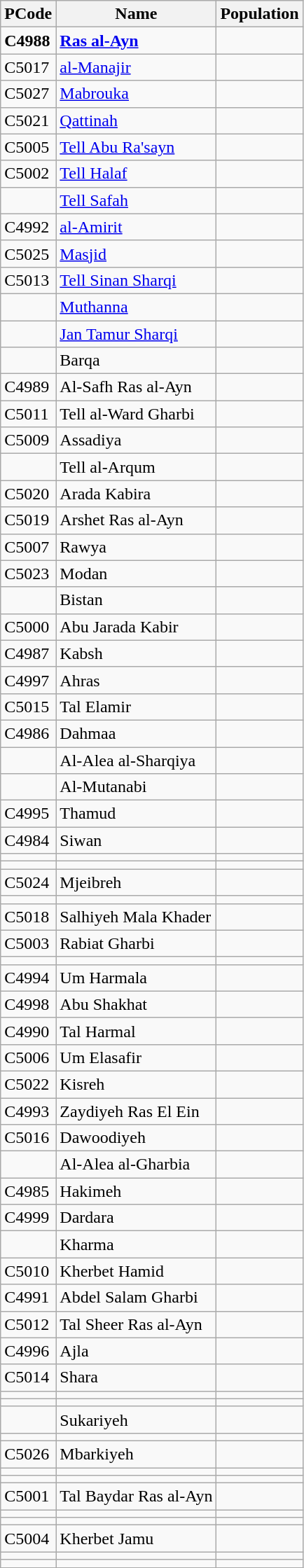<table class="wikitable sortable">
<tr>
<th>PCode</th>
<th>Name</th>
<th>Population</th>
</tr>
<tr>
<td><strong>C4988</strong></td>
<td><strong><a href='#'>Ras al-Ayn</a></strong></td>
<td align=right><strong></strong></td>
</tr>
<tr>
<td>C5017</td>
<td><a href='#'>al-Manajir</a></td>
<td align=right></td>
</tr>
<tr>
<td>C5027</td>
<td><a href='#'>Mabrouka</a></td>
<td align=right></td>
</tr>
<tr>
<td>C5021</td>
<td><a href='#'>Qattinah</a></td>
<td align=right></td>
</tr>
<tr>
<td>C5005</td>
<td><a href='#'>Tell Abu Ra'sayn</a></td>
<td align=right></td>
</tr>
<tr>
<td>C5002</td>
<td><a href='#'>Tell Halaf</a></td>
<td align=right></td>
</tr>
<tr>
<td></td>
<td><a href='#'>Tell Safah</a></td>
<td align=right></td>
</tr>
<tr>
<td>C4992</td>
<td><a href='#'>al-Amirit</a></td>
<td align=right></td>
</tr>
<tr>
<td>C5025</td>
<td><a href='#'>Masjid</a></td>
<td align=right></td>
</tr>
<tr>
<td>C5013</td>
<td><a href='#'>Tell Sinan Sharqi</a></td>
<td align=right></td>
</tr>
<tr>
<td></td>
<td><a href='#'>Muthanna</a></td>
<td align=right></td>
</tr>
<tr>
<td></td>
<td><a href='#'>Jan Tamur Sharqi</a></td>
<td align=right></td>
</tr>
<tr>
<td></td>
<td>Barqa</td>
<td align=right></td>
</tr>
<tr>
<td>C4989</td>
<td>Al-Safh Ras al-Ayn</td>
<td align=right></td>
</tr>
<tr>
<td>C5011</td>
<td>Tell al-Ward Gharbi</td>
<td align=right></td>
</tr>
<tr>
<td>C5009</td>
<td>Assadiya</td>
<td align=right></td>
</tr>
<tr>
<td></td>
<td>Tell al-Arqum</td>
<td align=right></td>
</tr>
<tr>
<td>C5020</td>
<td>Arada Kabira</td>
<td align=right></td>
</tr>
<tr>
<td>C5019</td>
<td>Arshet Ras al-Ayn</td>
<td align=right></td>
</tr>
<tr>
<td>C5007</td>
<td>Rawya</td>
<td align=right></td>
</tr>
<tr>
<td>C5023</td>
<td>Modan</td>
<td align=right></td>
</tr>
<tr>
<td></td>
<td>Bistan</td>
<td align=right></td>
</tr>
<tr>
<td>C5000</td>
<td>Abu Jarada Kabir</td>
<td align=right></td>
</tr>
<tr>
<td>C4987</td>
<td>Kabsh</td>
<td align=right></td>
</tr>
<tr>
<td>C4997</td>
<td>Ahras</td>
<td align=right></td>
</tr>
<tr>
<td>C5015</td>
<td>Tal Elamir</td>
<td align=right></td>
</tr>
<tr>
<td>C4986</td>
<td>Dahmaa</td>
<td align=right></td>
</tr>
<tr>
<td></td>
<td>Al-Alea al-Sharqiya</td>
<td align=right></td>
</tr>
<tr>
<td></td>
<td>Al-Mutanabi</td>
<td align=right></td>
</tr>
<tr>
<td>C4995</td>
<td>Thamud</td>
<td align=right></td>
</tr>
<tr>
<td>C4984</td>
<td>Siwan</td>
<td align=right></td>
</tr>
<tr>
<td></td>
<td></td>
<td align=right></td>
</tr>
<tr>
<td></td>
<td></td>
<td align=right></td>
</tr>
<tr>
<td>C5024</td>
<td>Mjeibreh</td>
<td align=right></td>
</tr>
<tr>
<td></td>
<td></td>
<td align=right></td>
</tr>
<tr>
<td>C5018</td>
<td>Salhiyeh Mala Khader</td>
<td align=right></td>
</tr>
<tr>
<td>C5003</td>
<td>Rabiat Gharbi</td>
<td align=right></td>
</tr>
<tr>
<td></td>
<td></td>
<td align=right></td>
</tr>
<tr>
<td>C4994</td>
<td>Um Harmala</td>
<td align=right></td>
</tr>
<tr>
<td>C4998</td>
<td>Abu Shakhat</td>
<td align=right></td>
</tr>
<tr>
<td>C4990</td>
<td>Tal Harmal</td>
<td align=right></td>
</tr>
<tr>
<td>C5006</td>
<td>Um Elasafir</td>
<td align=right></td>
</tr>
<tr>
<td>C5022</td>
<td>Kisreh</td>
<td align=right></td>
</tr>
<tr>
<td>C4993</td>
<td>Zaydiyeh Ras El Ein</td>
<td align=right></td>
</tr>
<tr>
<td>C5016</td>
<td>Dawoodiyeh</td>
<td align=right></td>
</tr>
<tr>
<td></td>
<td>Al-Alea al-Gharbia</td>
<td align=right></td>
</tr>
<tr>
<td>C4985</td>
<td>Hakimeh</td>
<td align=right></td>
</tr>
<tr>
<td>C4999</td>
<td>Dardara</td>
<td align=right></td>
</tr>
<tr>
<td></td>
<td>Kharma</td>
<td align=right></td>
</tr>
<tr>
<td>C5010</td>
<td>Kherbet Hamid</td>
<td align=right></td>
</tr>
<tr>
<td>C4991</td>
<td>Abdel Salam Gharbi</td>
<td align=right></td>
</tr>
<tr>
<td>C5012</td>
<td>Tal Sheer Ras al-Ayn</td>
<td align=right></td>
</tr>
<tr>
<td>C4996</td>
<td>Ajla</td>
<td align=right></td>
</tr>
<tr>
<td>C5014</td>
<td>Shara</td>
<td align=right></td>
</tr>
<tr>
<td></td>
<td></td>
<td align=right></td>
</tr>
<tr>
<td></td>
<td></td>
<td align=right></td>
</tr>
<tr>
<td></td>
<td>Sukariyeh</td>
<td align=right></td>
</tr>
<tr>
<td></td>
<td></td>
<td align=right></td>
</tr>
<tr>
<td>C5026</td>
<td>Mbarkiyeh</td>
<td align=right></td>
</tr>
<tr>
<td></td>
<td></td>
<td align=right></td>
</tr>
<tr>
<td></td>
<td></td>
<td align=right></td>
</tr>
<tr>
<td>C5001</td>
<td>Tal Baydar Ras al-Ayn</td>
<td align=right></td>
</tr>
<tr>
<td></td>
<td></td>
<td align=right></td>
</tr>
<tr>
<td></td>
<td></td>
<td align=right></td>
</tr>
<tr>
<td>C5004</td>
<td>Kherbet Jamu</td>
<td align=right></td>
</tr>
<tr>
<td></td>
<td></td>
<td align=right></td>
</tr>
<tr>
<td></td>
<td></td>
<td align=right></td>
</tr>
</table>
